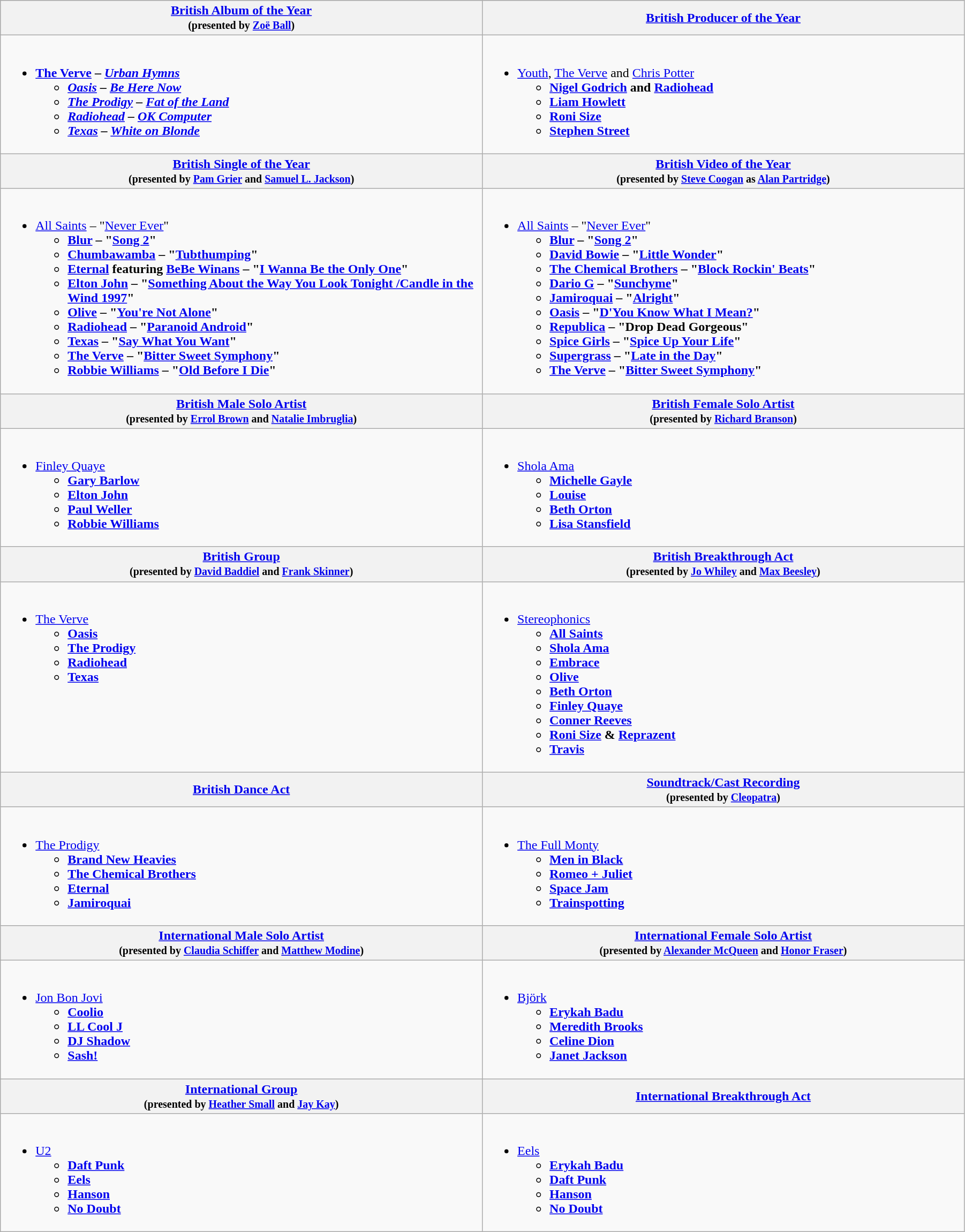<table class="wikitable" style="width:95%">
<tr bgcolor="#bebebe">
<th width="50%"><a href='#'>British Album of the Year</a><br><small>(presented by <a href='#'>Zoë Ball</a>)</small></th>
<th width="50%"><a href='#'>British Producer of the Year</a></th>
</tr>
<tr>
<td valign="top"><br><ul><li><strong><a href='#'>The Verve</a> – <em><a href='#'>Urban Hymns</a><strong><em><ul><li><a href='#'>Oasis</a> – </em><a href='#'>Be Here Now</a><em></li><li><a href='#'>The Prodigy</a> – </em><a href='#'>Fat of the Land</a><em></li><li><a href='#'>Radiohead</a> – </em><a href='#'>OK Computer</a><em></li><li><a href='#'>Texas</a> – </em><a href='#'>White on Blonde</a><em></li></ul></li></ul></td>
<td valign="top"><br><ul><li></strong><a href='#'>Youth</a>, <a href='#'>The Verve</a> and <a href='#'>Chris Potter</a><strong><ul><li><a href='#'>Nigel Godrich</a> and <a href='#'>Radiohead</a></li><li><a href='#'>Liam Howlett</a></li><li><a href='#'>Roni Size</a></li><li><a href='#'>Stephen Street</a></li></ul></li></ul></td>
</tr>
<tr>
<th width="50%"><a href='#'>British Single of the Year</a><br><small>(presented by <a href='#'>Pam Grier</a> and <a href='#'>Samuel L. Jackson</a>)</small></th>
<th width="50%"><a href='#'>British Video of the Year</a><br><small>(presented by <a href='#'>Steve Coogan</a> as <a href='#'>Alan Partridge</a>)</small></th>
</tr>
<tr>
<td valign="top"><br><ul><li></strong><a href='#'>All Saints</a> – "<a href='#'>Never Ever</a>"<strong><ul><li><a href='#'>Blur</a> – "<a href='#'>Song 2</a>"</li><li><a href='#'>Chumbawamba</a> – "<a href='#'>Tubthumping</a>"</li><li><a href='#'>Eternal</a> featuring <a href='#'>BeBe Winans</a> – "<a href='#'>I Wanna Be the Only One</a>"</li><li><a href='#'>Elton John</a> – "<a href='#'>Something About the Way You Look Tonight /Candle in the Wind 1997</a>"</li><li><a href='#'>Olive</a> – "<a href='#'>You're Not Alone</a>"</li><li><a href='#'>Radiohead</a> – "<a href='#'>Paranoid Android</a>"</li><li><a href='#'>Texas</a> – "<a href='#'>Say What You Want</a>"</li><li><a href='#'>The Verve</a> – "<a href='#'>Bitter Sweet Symphony</a>"</li><li><a href='#'>Robbie Williams</a> – "<a href='#'>Old Before I Die</a>"</li></ul></li></ul></td>
<td valign="top"><br><ul><li></strong><a href='#'>All Saints</a> – "<a href='#'>Never Ever</a>"<strong><ul><li><a href='#'>Blur</a> – "<a href='#'>Song 2</a>"</li><li><a href='#'>David Bowie</a> – "<a href='#'>Little Wonder</a>"</li><li><a href='#'>The Chemical Brothers</a> – "<a href='#'>Block Rockin' Beats</a>"</li><li><a href='#'>Dario G</a> – "<a href='#'>Sunchyme</a>"</li><li><a href='#'>Jamiroquai</a> – "<a href='#'>Alright</a>"</li><li><a href='#'>Oasis</a> – "<a href='#'>D'You Know What I Mean?</a>"</li><li><a href='#'>Republica</a> – "Drop Dead Gorgeous"</li><li><a href='#'>Spice Girls</a> – "<a href='#'>Spice Up Your Life</a>"</li><li><a href='#'>Supergrass</a> – "<a href='#'>Late in the Day</a>"</li><li><a href='#'>The Verve</a> – "<a href='#'>Bitter Sweet Symphony</a>"</li></ul></li></ul></td>
</tr>
<tr>
<th width="50%"><a href='#'>British Male Solo Artist</a><br><small>(presented by <a href='#'>Errol Brown</a> and <a href='#'>Natalie Imbruglia</a>)</small></th>
<th width="50%"><a href='#'>British Female Solo Artist</a><br><small>(presented by <a href='#'>Richard Branson</a>)</small></th>
</tr>
<tr>
<td valign="top"><br><ul><li></strong><a href='#'>Finley Quaye</a><strong><ul><li><a href='#'>Gary Barlow</a></li><li><a href='#'>Elton John</a></li><li><a href='#'>Paul Weller</a></li><li><a href='#'>Robbie Williams</a></li></ul></li></ul></td>
<td valign="top"><br><ul><li></strong><a href='#'>Shola Ama</a><strong><ul><li><a href='#'>Michelle Gayle</a></li><li><a href='#'>Louise</a></li><li><a href='#'>Beth Orton</a></li><li><a href='#'>Lisa Stansfield</a></li></ul></li></ul></td>
</tr>
<tr>
<th width="50%"><a href='#'>British Group</a><br><small>(presented by <a href='#'>David Baddiel</a> and <a href='#'>Frank Skinner</a>)</small></th>
<th width="50%"><a href='#'>British Breakthrough Act</a><br><small>(presented by <a href='#'>Jo Whiley</a> and <a href='#'>Max Beesley</a>)</small></th>
</tr>
<tr>
<td valign="top"><br><ul><li></strong><a href='#'>The Verve</a><strong><ul><li><a href='#'>Oasis</a></li><li><a href='#'>The Prodigy</a></li><li><a href='#'>Radiohead</a></li><li><a href='#'>Texas</a></li></ul></li></ul></td>
<td valign="top"><br><ul><li></strong><a href='#'>Stereophonics</a><strong><ul><li><a href='#'>All Saints</a></li><li><a href='#'>Shola Ama</a></li><li><a href='#'>Embrace</a></li><li><a href='#'>Olive</a></li><li><a href='#'>Beth Orton</a></li><li><a href='#'>Finley Quaye</a></li><li><a href='#'>Conner Reeves</a></li><li><a href='#'>Roni Size</a> & <a href='#'>Reprazent</a></li><li><a href='#'>Travis</a></li></ul></li></ul></td>
</tr>
<tr>
<th width="50%"><a href='#'>British Dance Act</a></th>
<th width="50%"><a href='#'>Soundtrack/Cast Recording</a><br><small>(presented by <a href='#'>Cleopatra</a>)</small></th>
</tr>
<tr>
<td valign="top"><br><ul><li></strong><a href='#'>The Prodigy</a><strong><ul><li><a href='#'>Brand New Heavies</a></li><li><a href='#'>The Chemical Brothers</a></li><li><a href='#'>Eternal</a></li><li><a href='#'>Jamiroquai</a></li></ul></li></ul></td>
<td valign="top"><br><ul><li></em></strong><a href='#'>The Full Monty</a><strong><em><ul><li></em><a href='#'>Men in Black</a><em></li><li></em><a href='#'>Romeo + Juliet</a><em></li><li></em><a href='#'>Space Jam</a><em></li><li></em><a href='#'>Trainspotting</a><em></li></ul></li></ul></td>
</tr>
<tr>
<th width="50%"><a href='#'>International Male Solo Artist</a><br><small>(presented by <a href='#'>Claudia Schiffer</a> and <a href='#'>Matthew Modine</a>)</small></th>
<th width="50%"><a href='#'>International Female Solo Artist</a><br><small>(presented by <a href='#'>Alexander McQueen</a> and <a href='#'>Honor Fraser</a>)</small></th>
</tr>
<tr>
<td valign="top"><br><ul><li></strong><a href='#'>Jon Bon Jovi</a><strong><ul><li><a href='#'>Coolio</a></li><li><a href='#'>LL Cool J</a></li><li><a href='#'>DJ Shadow</a></li><li><a href='#'>Sash!</a></li></ul></li></ul></td>
<td valign="top"><br><ul><li></strong><a href='#'>Björk</a><strong><ul><li><a href='#'>Erykah Badu</a></li><li><a href='#'>Meredith Brooks</a></li><li><a href='#'>Celine Dion</a></li><li><a href='#'>Janet Jackson</a></li></ul></li></ul></td>
</tr>
<tr>
<th width="50%"><a href='#'>International Group</a><br><small>(presented by <a href='#'>Heather Small</a> and <a href='#'>Jay Kay</a>)</small></th>
<th width="50%"><a href='#'>International Breakthrough Act</a></th>
</tr>
<tr>
<td valign="top"><br><ul><li></strong><a href='#'>U2</a><strong><ul><li><a href='#'>Daft Punk</a></li><li><a href='#'>Eels</a></li><li><a href='#'>Hanson</a></li><li><a href='#'>No Doubt</a></li></ul></li></ul></td>
<td valign="top"><br><ul><li></strong><a href='#'>Eels</a><strong><ul><li><a href='#'>Erykah Badu</a></li><li><a href='#'>Daft Punk</a></li><li><a href='#'>Hanson</a></li><li><a href='#'>No Doubt</a></li></ul></li></ul></td>
</tr>
</table>
